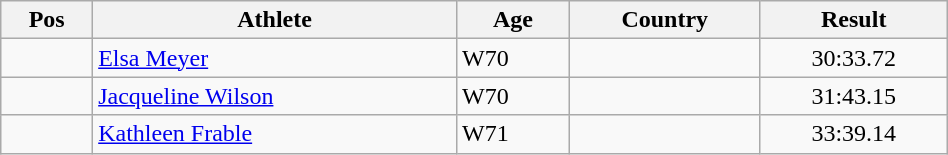<table class="wikitable"  style="text-align:center; width:50%;">
<tr>
<th>Pos</th>
<th>Athlete</th>
<th>Age</th>
<th>Country</th>
<th>Result</th>
</tr>
<tr>
<td align=center></td>
<td align=left><a href='#'>Elsa Meyer</a></td>
<td align=left>W70</td>
<td align=left></td>
<td>30:33.72</td>
</tr>
<tr>
<td align=center></td>
<td align=left><a href='#'>Jacqueline Wilson</a></td>
<td align=left>W70</td>
<td align=left></td>
<td>31:43.15</td>
</tr>
<tr>
<td align=center></td>
<td align=left><a href='#'>Kathleen Frable</a></td>
<td align=left>W71</td>
<td align=left></td>
<td>33:39.14</td>
</tr>
</table>
